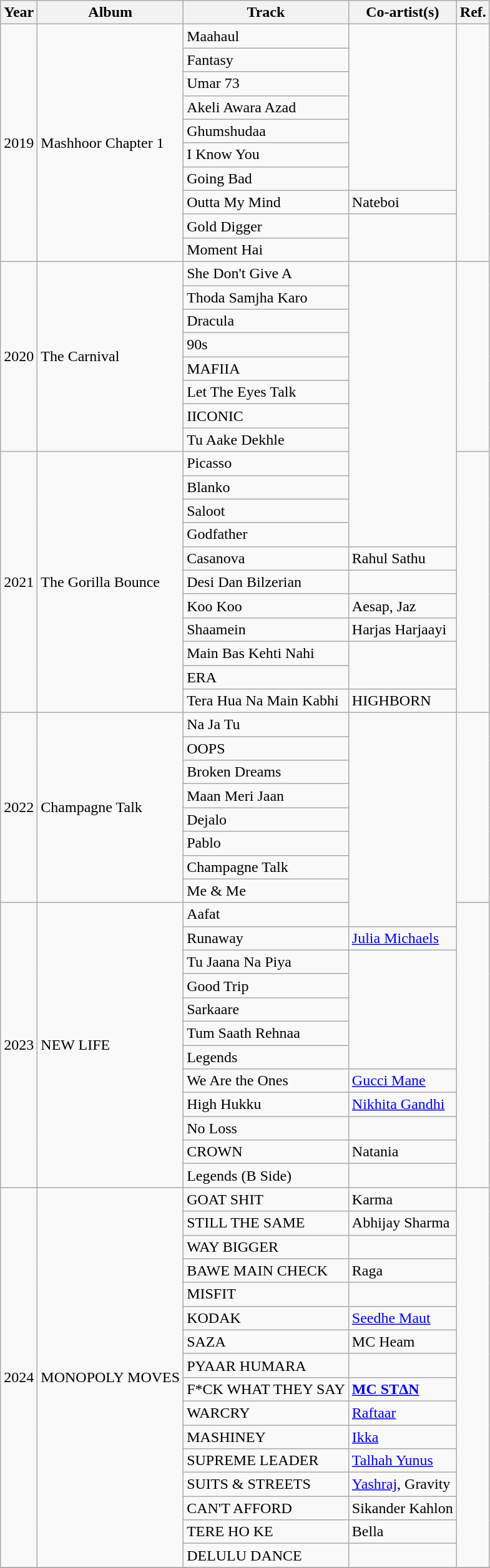<table class="wikitable sortable">
<tr>
<th>Year</th>
<th>Album</th>
<th>Track</th>
<th>Co-artist(s)</th>
<th>Ref.</th>
</tr>
<tr>
<td rowspan="10">2019</td>
<td rowspan="10">Mashhoor Chapter 1</td>
<td>Maahaul</td>
<td rowspan="7"></td>
<td rowspan="10"></td>
</tr>
<tr>
<td>Fantasy</td>
</tr>
<tr>
<td>Umar 73</td>
</tr>
<tr>
<td>Akeli Awara Azad</td>
</tr>
<tr>
<td>Ghumshudaa</td>
</tr>
<tr>
<td>I Know You</td>
</tr>
<tr>
<td>Going Bad</td>
</tr>
<tr>
<td>Outta My Mind</td>
<td>Nateboi</td>
</tr>
<tr>
<td>Gold Digger</td>
<td rowspan="2"></td>
</tr>
<tr>
<td>Moment Hai</td>
</tr>
<tr>
<td rowspan="8">2020</td>
<td rowspan="8">The Carnival</td>
<td>She Don't Give A</td>
<td rowspan="12"></td>
<td rowspan="8"></td>
</tr>
<tr>
<td>Thoda Samjha Karo</td>
</tr>
<tr>
<td>Dracula</td>
</tr>
<tr>
<td>90s</td>
</tr>
<tr>
<td>MAFIIA</td>
</tr>
<tr>
<td>Let The Eyes Talk</td>
</tr>
<tr>
<td>IICONIC</td>
</tr>
<tr>
<td>Tu Aake Dekhle</td>
</tr>
<tr>
<td rowspan="11">2021</td>
<td rowspan="11">The Gorilla Bounce</td>
<td>Picasso</td>
<td rowspan="11"></td>
</tr>
<tr>
<td>Blanko</td>
</tr>
<tr>
<td>Saloot</td>
</tr>
<tr>
<td>Godfather</td>
</tr>
<tr>
<td>Casanova</td>
<td>Rahul Sathu</td>
</tr>
<tr>
<td>Desi Dan Bilzerian</td>
</tr>
<tr>
<td>Koo Koo</td>
<td>Aesap, Jaz</td>
</tr>
<tr>
<td>Shaamein</td>
<td>Harjas Harjaayi</td>
</tr>
<tr>
<td>Main Bas Kehti Nahi</td>
<td rowspan="2"></td>
</tr>
<tr>
<td>ERA</td>
</tr>
<tr>
<td>Tera Hua Na Main Kabhi</td>
<td>HIGHBORN</td>
</tr>
<tr>
<td rowspan="8">2022</td>
<td rowspan="8">Champagne Talk</td>
<td>Na Ja Tu</td>
<td rowspan="9"></td>
<td rowspan="8"></td>
</tr>
<tr>
<td>OOPS</td>
</tr>
<tr>
<td>Broken Dreams</td>
</tr>
<tr>
<td>Maan Meri Jaan</td>
</tr>
<tr>
<td>Dejalo</td>
</tr>
<tr>
<td>Pablo</td>
</tr>
<tr>
<td>Champagne Talk</td>
</tr>
<tr>
<td>Me & Me</td>
</tr>
<tr>
<td rowspan="12">2023</td>
<td rowspan="12">NEW LIFE</td>
<td>Aafat</td>
<td rowspan="12"></td>
</tr>
<tr>
<td>Runaway</td>
<td><a href='#'>Julia Michaels</a></td>
</tr>
<tr>
<td>Tu Jaana Na Piya</td>
<td rowspan="5"></td>
</tr>
<tr>
<td>Good Trip</td>
</tr>
<tr>
<td>Sarkaare</td>
</tr>
<tr>
<td>Tum Saath Rehnaa</td>
</tr>
<tr>
<td>Legends</td>
</tr>
<tr>
<td>We Are the Ones</td>
<td><a href='#'>Gucci Mane</a></td>
</tr>
<tr>
<td>High Hukku</td>
<td><a href='#'>Nikhita Gandhi</a></td>
</tr>
<tr>
<td>No Loss</td>
<td></td>
</tr>
<tr>
<td>CROWN</td>
<td>Natania</td>
</tr>
<tr>
<td>Legends (B Side)</td>
<td></td>
</tr>
<tr>
<td rowspan="16">2024</td>
<td rowspan="16">MONOPOLY MOVES</td>
<td>GOAT SHIT</td>
<td>Karma</td>
<td rowspan="16"></td>
</tr>
<tr>
<td>STILL THE SAME</td>
<td>Abhijay Sharma</td>
</tr>
<tr>
<td>WAY BIGGER</td>
<td></td>
</tr>
<tr>
<td>BAWE MAIN CHECK</td>
<td>Raga</td>
</tr>
<tr>
<td>MISFIT</td>
<td></td>
</tr>
<tr>
<td>KODAK</td>
<td><a href='#'>Seedhe Maut</a></td>
</tr>
<tr>
<td>SAZA</td>
<td>MC Heam</td>
</tr>
<tr>
<td>PYAAR HUMARA</td>
<td></td>
</tr>
<tr>
<td>F*CK WHAT THEY SAY</td>
<td><a href='#'><strong>MC STΔN</strong></a></td>
</tr>
<tr>
<td>WARCRY</td>
<td><a href='#'>Raftaar</a></td>
</tr>
<tr>
<td>MASHINEY</td>
<td><a href='#'>Ikka</a></td>
</tr>
<tr>
<td>SUPREME LEADER</td>
<td><a href='#'>Talhah Yunus</a></td>
</tr>
<tr>
<td>SUITS & STREETS</td>
<td><a href='#'>Yashraj</a>, Gravity</td>
</tr>
<tr>
<td>CAN'T AFFORD</td>
<td>Sikander Kahlon</td>
</tr>
<tr>
<td>TERE HO KE</td>
<td>Bella</td>
</tr>
<tr>
<td>DELULU DANCE</td>
<td></td>
</tr>
<tr>
</tr>
</table>
